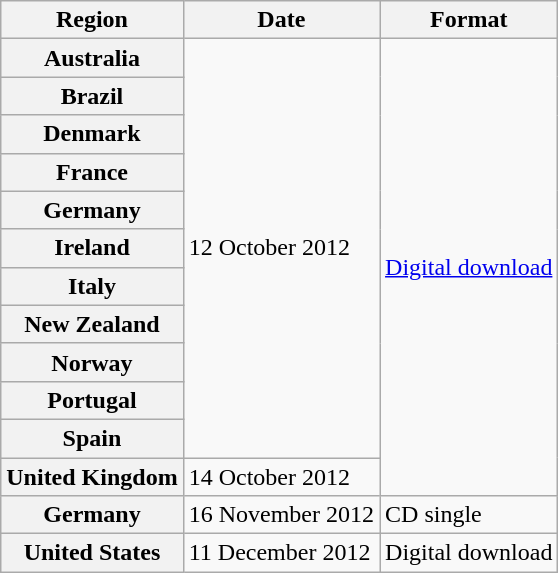<table class="wikitable plainrowheaders">
<tr>
<th scope="col">Region</th>
<th scope="col">Date</th>
<th scope="col">Format</th>
</tr>
<tr>
<th scope="row">Australia</th>
<td rowspan="11">12 October 2012</td>
<td rowspan="12"><a href='#'>Digital download</a></td>
</tr>
<tr>
<th scope="row">Brazil</th>
</tr>
<tr>
<th scope="row">Denmark</th>
</tr>
<tr>
<th scope="row">France</th>
</tr>
<tr>
<th scope="row">Germany</th>
</tr>
<tr>
<th scope="row">Ireland</th>
</tr>
<tr>
<th scope="row">Italy</th>
</tr>
<tr>
<th scope="row">New Zealand</th>
</tr>
<tr>
<th scope="row">Norway</th>
</tr>
<tr>
<th scope="row">Portugal</th>
</tr>
<tr>
<th scope="row">Spain</th>
</tr>
<tr>
<th scope="row">United Kingdom</th>
<td>14 October 2012</td>
</tr>
<tr>
<th scope="row">Germany</th>
<td>16 November 2012</td>
<td>CD single</td>
</tr>
<tr>
<th scope="row">United States</th>
<td>11 December 2012</td>
<td>Digital download</td>
</tr>
</table>
